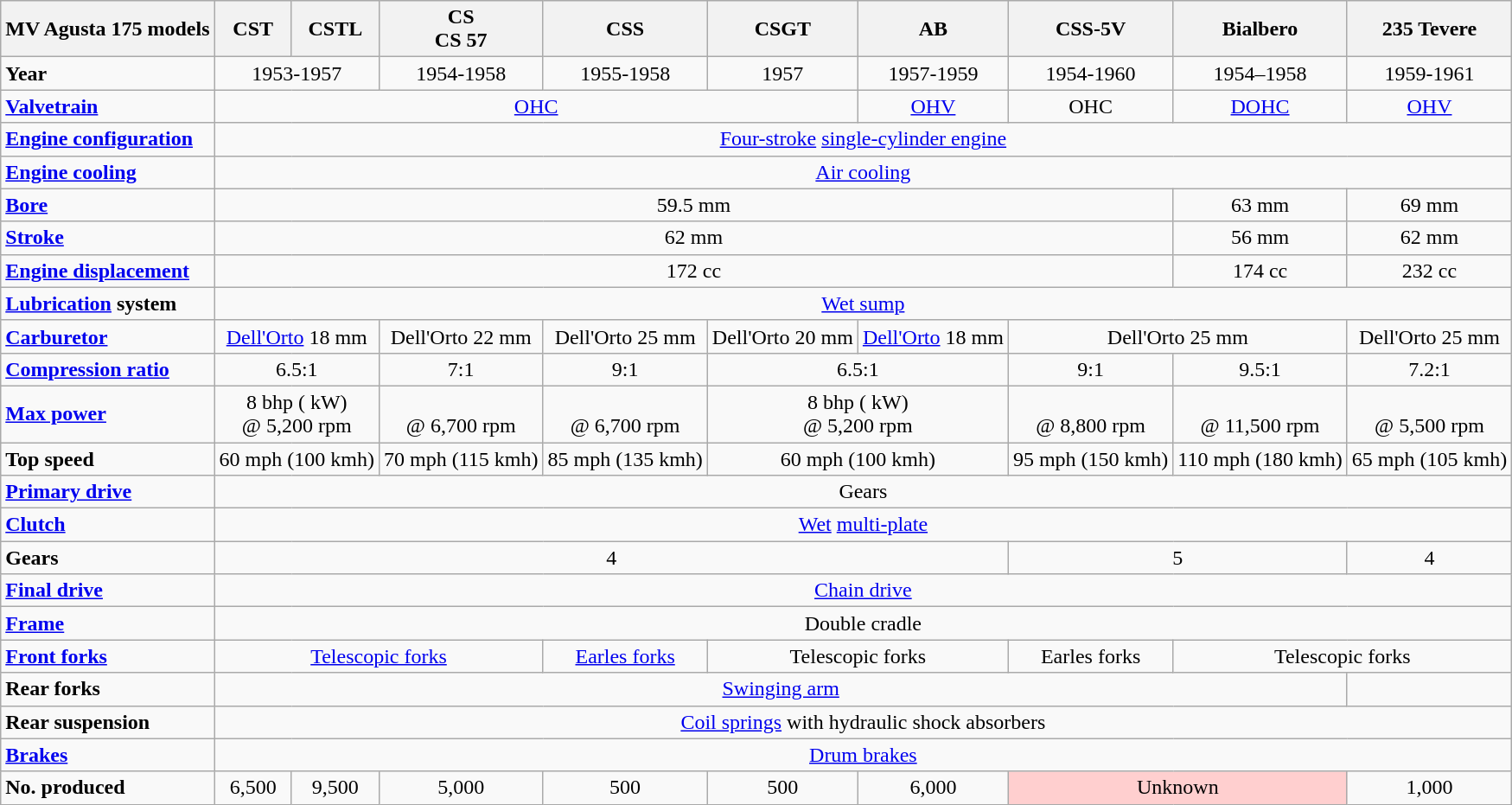<table class="wikitable">
<tr>
<th>MV Agusta 175 models</th>
<th>CST</th>
<th>CSTL</th>
<th>CS<br>CS 57</th>
<th>CSS</th>
<th>CSGT</th>
<th>AB</th>
<th>CSS-5V</th>
<th>Bialbero</th>
<th>235 Tevere</th>
</tr>
<tr>
<td><strong>Year</strong></td>
<td colspan="2" align="center">1953-1957</td>
<td align="center">1954-1958</td>
<td align="center">1955-1958</td>
<td align="center">1957</td>
<td align="center">1957-1959</td>
<td align="center">1954-1960</td>
<td align="center">1954–1958</td>
<td align="center">1959-1961</td>
</tr>
<tr>
<td><strong><a href='#'>Valvetrain</a></strong></td>
<td colspan="5" align="center"><a href='#'>OHC</a></td>
<td align="center"><a href='#'>OHV</a></td>
<td align="center">OHC</td>
<td align="center"><a href='#'>DOHC</a></td>
<td align="center"><a href='#'>OHV</a></td>
</tr>
<tr>
<td><strong><a href='#'>Engine configuration</a></strong></td>
<td colspan="9" align="center"><a href='#'>Four-stroke</a> <a href='#'>single-cylinder engine</a></td>
</tr>
<tr>
<td><strong><a href='#'>Engine cooling</a></strong></td>
<td colspan="9" align="center"><a href='#'>Air cooling</a></td>
</tr>
<tr>
<td><strong><a href='#'>Bore</a></strong></td>
<td colspan="7" align="center">59.5 mm</td>
<td align="center">63 mm</td>
<td align="center">69 mm</td>
</tr>
<tr>
<td><strong><a href='#'>Stroke</a></strong></td>
<td colspan="7" align="center">62 mm</td>
<td align="center">56 mm</td>
<td align="center">62 mm</td>
</tr>
<tr>
<td><strong><a href='#'>Engine displacement</a></strong></td>
<td colspan="7" align="center">172 cc</td>
<td align="center">174 cc</td>
<td align="center">232 cc</td>
</tr>
<tr>
<td><strong><a href='#'>Lubrication</a> system</strong></td>
<td colspan="9" align="center"><a href='#'>Wet sump</a></td>
</tr>
<tr>
<td><strong><a href='#'>Carburetor</a></strong></td>
<td colspan="2" align="center"><a href='#'>Dell'Orto</a> 18 mm</td>
<td align="center">Dell'Orto 22 mm</td>
<td align="center">Dell'Orto 25 mm</td>
<td align="center">Dell'Orto 20 mm</td>
<td align="center"><a href='#'>Dell'Orto</a> 18 mm</td>
<td colspan="2" align="center">Dell'Orto 25 mm</td>
<td align="center">Dell'Orto 25 mm</td>
</tr>
<tr>
<td><strong><a href='#'>Compression ratio</a></strong></td>
<td colspan="2" align="center">6.5:1</td>
<td align="center">7:1</td>
<td align="center">9:1</td>
<td colspan="2" align="center">6.5:1</td>
<td align="center">9:1</td>
<td align="center">9.5:1</td>
<td align="center">7.2:1</td>
</tr>
<tr>
<td><strong><a href='#'>Max power</a></strong></td>
<td colspan="2" align="center">8 bhp ( kW)<br>@ 5,200 rpm</td>
<td align="center"><br>@ 6,700 rpm</td>
<td align="center"><br>@ 6,700 rpm</td>
<td colspan="2"align="center">8 bhp ( kW)<br>@ 5,200 rpm</td>
<td align="center"><br>@ 8,800 rpm</td>
<td align="center"><br>@ 11,500 rpm</td>
<td align="center"><br>@ 5,500 rpm</td>
</tr>
<tr>
<td><strong>Top speed</strong></td>
<td colspan="2" align="center">60 mph (100 kmh)</td>
<td align="center">70 mph (115 kmh)</td>
<td align="center">85 mph (135 kmh)</td>
<td colspan="2" align="center">60 mph (100 kmh)</td>
<td align="center">95 mph (150 kmh)</td>
<td align="center">110 mph (180 kmh)</td>
<td align="center">65 mph (105 kmh)</td>
</tr>
<tr>
<td><strong><a href='#'>Primary drive</a></strong></td>
<td colspan="9" align="center">Gears</td>
</tr>
<tr>
<td><strong><a href='#'>Clutch</a></strong></td>
<td colspan="9" align="center"><a href='#'>Wet</a> <a href='#'>multi-plate</a></td>
</tr>
<tr>
<td><strong>Gears</strong></td>
<td colspan="6" align="center">4</td>
<td colspan="2" align="center">5</td>
<td align="center">4</td>
</tr>
<tr>
<td><strong><a href='#'>Final drive</a></strong></td>
<td colspan="9" align="center"><a href='#'>Chain drive</a></td>
</tr>
<tr>
<td><strong><a href='#'>Frame</a></strong></td>
<td colspan="9" align="center">Double cradle</td>
</tr>
<tr>
<td><strong><a href='#'>Front forks</a></strong></td>
<td colspan="3" align="center"><a href='#'>Telescopic forks</a></td>
<td align="center"><a href='#'>Earles forks</a></td>
<td colspan="2" align="center">Telescopic forks</td>
<td align="center">Earles forks</td>
<td colspan="2" align="center">Telescopic forks</td>
</tr>
<tr>
<td><strong>Rear forks</strong></td>
<td colspan="8" align="center"><a href='#'>Swinging arm</a></td>
</tr>
<tr>
<td><strong>Rear suspension</strong></td>
<td colspan="9" align="center"><a href='#'>Coil springs</a> with hydraulic shock absorbers</td>
</tr>
<tr>
<td><strong><a href='#'>Brakes</a></strong></td>
<td colspan="9" align="center"><a href='#'>Drum brakes</a></td>
</tr>
<tr>
<td><strong>No. produced</strong></td>
<td colspan="1" align="center">6,500</td>
<td align="center">9,500</td>
<td align="center">5,000</td>
<td align="center">500</td>
<td align="center">500</td>
<td align="center">6,000</td>
<td colspan="2" bgcolor="#ffcfcf" align="center">Unknown</td>
<td align="center">1,000</td>
</tr>
</table>
